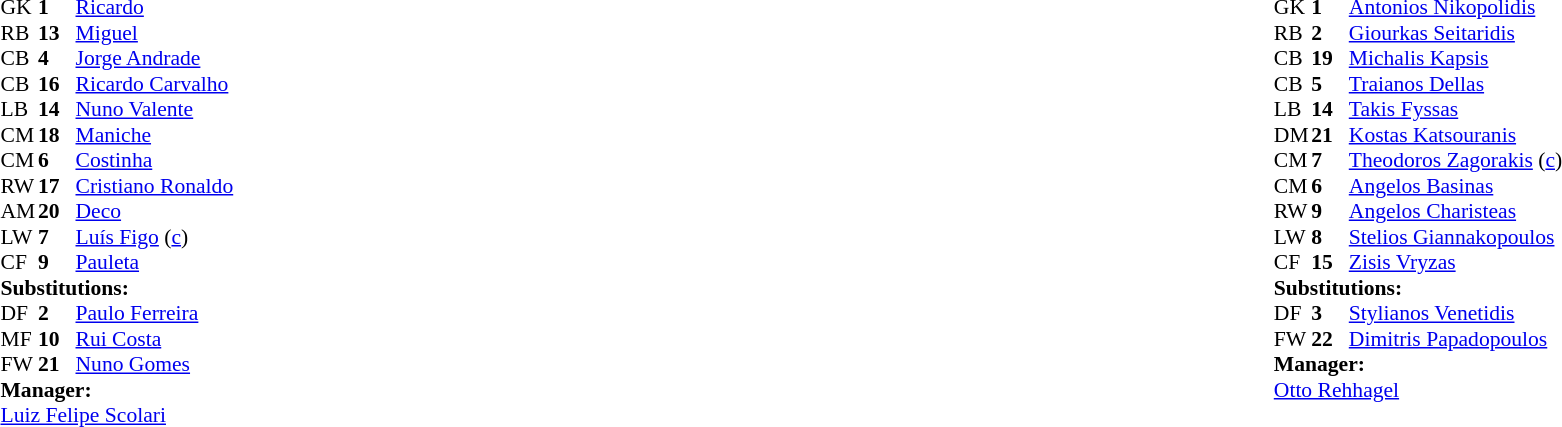<table style="width:100%">
<tr>
<td style="vertical-align:top;width:40%"><br><table style="font-size:90%" cellspacing="0" cellpadding="0">
<tr>
<th width="25"></th>
<th width="25"></th>
</tr>
<tr>
<td>GK</td>
<td><strong>1</strong></td>
<td><a href='#'>Ricardo</a></td>
</tr>
<tr>
<td>RB</td>
<td><strong>13</strong></td>
<td><a href='#'>Miguel</a></td>
<td></td>
<td></td>
</tr>
<tr>
<td>CB</td>
<td><strong>4</strong></td>
<td><a href='#'>Jorge Andrade</a></td>
</tr>
<tr>
<td>CB</td>
<td><strong>16</strong></td>
<td><a href='#'>Ricardo Carvalho</a></td>
</tr>
<tr>
<td>LB</td>
<td><strong>14</strong></td>
<td><a href='#'>Nuno Valente</a></td>
<td></td>
</tr>
<tr>
<td>CM</td>
<td><strong>18</strong></td>
<td><a href='#'>Maniche</a></td>
</tr>
<tr>
<td>CM</td>
<td><strong>6</strong></td>
<td><a href='#'>Costinha</a></td>
<td></td>
<td></td>
</tr>
<tr>
<td>RW</td>
<td><strong>17</strong></td>
<td><a href='#'>Cristiano Ronaldo</a></td>
</tr>
<tr>
<td>AM</td>
<td><strong>20</strong></td>
<td><a href='#'>Deco</a></td>
</tr>
<tr>
<td>LW</td>
<td><strong>7</strong></td>
<td><a href='#'>Luís Figo</a> (<a href='#'>c</a>)</td>
</tr>
<tr>
<td>CF</td>
<td><strong>9</strong></td>
<td><a href='#'>Pauleta</a></td>
<td></td>
<td></td>
</tr>
<tr>
<td colspan=3><strong>Substitutions:</strong></td>
</tr>
<tr>
<td>DF</td>
<td><strong>2</strong></td>
<td><a href='#'>Paulo Ferreira</a></td>
<td></td>
<td></td>
</tr>
<tr>
<td>MF</td>
<td><strong>10</strong></td>
<td><a href='#'>Rui Costa</a></td>
<td></td>
<td></td>
</tr>
<tr>
<td>FW</td>
<td><strong>21</strong></td>
<td><a href='#'>Nuno Gomes</a></td>
<td></td>
<td></td>
</tr>
<tr>
<td colspan=3><strong>Manager:</strong></td>
</tr>
<tr>
<td colspan=3> <a href='#'>Luiz Felipe Scolari</a></td>
</tr>
</table>
</td>
<td valign="top"></td>
<td style="vertical-align:top;width:50%"><br><table style="font-size:90%;margin:auto" cellspacing="0" cellpadding="0">
<tr>
<th width=25></th>
<th width=25></th>
</tr>
<tr>
<td>GK</td>
<td><strong>1</strong></td>
<td><a href='#'>Antonios Nikopolidis</a></td>
</tr>
<tr>
<td>RB</td>
<td><strong>2</strong></td>
<td><a href='#'>Giourkas Seitaridis</a></td>
<td></td>
</tr>
<tr>
<td>CB</td>
<td><strong>19</strong></td>
<td><a href='#'>Michalis Kapsis</a></td>
</tr>
<tr>
<td>CB</td>
<td><strong>5</strong></td>
<td><a href='#'>Traianos Dellas</a></td>
</tr>
<tr>
<td>LB</td>
<td><strong>14</strong></td>
<td><a href='#'>Takis Fyssas</a></td>
<td></td>
</tr>
<tr>
<td>DM</td>
<td><strong>21</strong></td>
<td><a href='#'>Kostas Katsouranis</a></td>
</tr>
<tr>
<td>CM</td>
<td><strong>7</strong></td>
<td><a href='#'>Theodoros Zagorakis</a> (<a href='#'>c</a>)</td>
</tr>
<tr>
<td>CM</td>
<td><strong>6</strong></td>
<td><a href='#'>Angelos Basinas</a></td>
<td></td>
</tr>
<tr>
<td>RW</td>
<td><strong>9</strong></td>
<td><a href='#'>Angelos Charisteas</a></td>
</tr>
<tr>
<td>LW</td>
<td><strong>8</strong></td>
<td><a href='#'>Stelios Giannakopoulos</a></td>
<td></td>
<td></td>
</tr>
<tr>
<td>CF</td>
<td><strong>15</strong></td>
<td><a href='#'>Zisis Vryzas</a></td>
<td></td>
<td></td>
</tr>
<tr>
<td colspan=3><strong>Substitutions:</strong></td>
</tr>
<tr>
<td>DF</td>
<td><strong>3</strong></td>
<td><a href='#'>Stylianos Venetidis</a></td>
<td></td>
<td></td>
</tr>
<tr>
<td>FW</td>
<td><strong>22</strong></td>
<td><a href='#'>Dimitris Papadopoulos</a></td>
<td></td>
<td></td>
</tr>
<tr>
<td colspan=3><strong>Manager:</strong></td>
</tr>
<tr>
<td colspan=3> <a href='#'>Otto Rehhagel</a></td>
</tr>
</table>
</td>
</tr>
</table>
